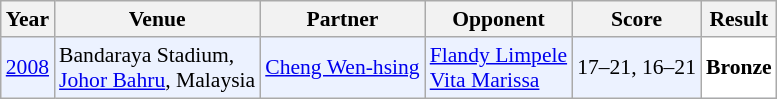<table class="sortable wikitable" style="font-size: 90%;">
<tr>
<th>Year</th>
<th>Venue</th>
<th>Partner</th>
<th>Opponent</th>
<th>Score</th>
<th>Result</th>
</tr>
<tr style="background:#ECF2FF">
<td align="center"><a href='#'>2008</a></td>
<td align="left">Bandaraya Stadium,<br><a href='#'>Johor Bahru</a>, Malaysia</td>
<td align="left"> <a href='#'>Cheng Wen-hsing</a></td>
<td align="left"> <a href='#'>Flandy Limpele</a><br> <a href='#'>Vita Marissa</a></td>
<td align="left">17–21, 16–21</td>
<td style="text-align:left; background:white"> <strong>Bronze</strong></td>
</tr>
</table>
